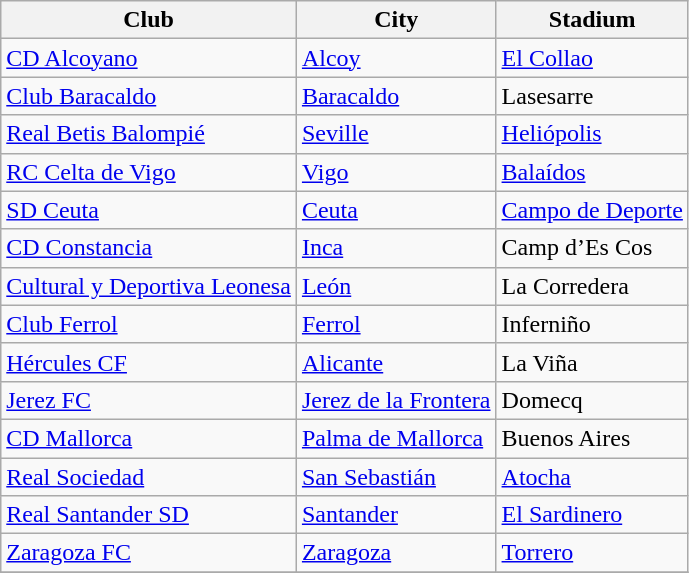<table class="wikitable sortable" style="text-align: left;">
<tr>
<th>Club</th>
<th>City</th>
<th>Stadium</th>
</tr>
<tr>
<td><a href='#'>CD Alcoyano</a></td>
<td><a href='#'>Alcoy</a></td>
<td><a href='#'>El Collao</a></td>
</tr>
<tr>
<td><a href='#'>Club Baracaldo</a></td>
<td><a href='#'>Baracaldo</a></td>
<td>Lasesarre</td>
</tr>
<tr>
<td><a href='#'>Real Betis Balompié</a></td>
<td><a href='#'>Seville</a></td>
<td><a href='#'>Heliópolis</a></td>
</tr>
<tr>
<td><a href='#'>RC Celta de Vigo</a></td>
<td><a href='#'>Vigo</a></td>
<td><a href='#'>Balaídos</a></td>
</tr>
<tr>
<td><a href='#'>SD Ceuta</a></td>
<td><a href='#'>Ceuta</a></td>
<td><a href='#'>Campo de Deporte</a></td>
</tr>
<tr>
<td><a href='#'>CD Constancia</a></td>
<td><a href='#'>Inca</a></td>
<td>Camp d’Es Cos</td>
</tr>
<tr>
<td><a href='#'>Cultural y Deportiva Leonesa</a></td>
<td><a href='#'>León</a></td>
<td>La Corredera</td>
</tr>
<tr>
<td><a href='#'>Club Ferrol</a></td>
<td><a href='#'>Ferrol</a></td>
<td>Inferniño</td>
</tr>
<tr>
<td><a href='#'>Hércules CF</a></td>
<td><a href='#'>Alicante</a></td>
<td>La Viña</td>
</tr>
<tr>
<td><a href='#'>Jerez FC</a></td>
<td><a href='#'>Jerez de la Frontera</a></td>
<td>Domecq</td>
</tr>
<tr>
<td><a href='#'>CD Mallorca</a></td>
<td><a href='#'>Palma de Mallorca</a></td>
<td>Buenos Aires</td>
</tr>
<tr>
<td><a href='#'>Real Sociedad</a></td>
<td><a href='#'>San Sebastián</a></td>
<td><a href='#'>Atocha</a></td>
</tr>
<tr>
<td><a href='#'>Real Santander SD</a></td>
<td><a href='#'>Santander</a></td>
<td><a href='#'>El Sardinero</a></td>
</tr>
<tr>
<td><a href='#'>Zaragoza FC</a></td>
<td><a href='#'>Zaragoza</a></td>
<td><a href='#'>Torrero</a></td>
</tr>
<tr>
</tr>
</table>
